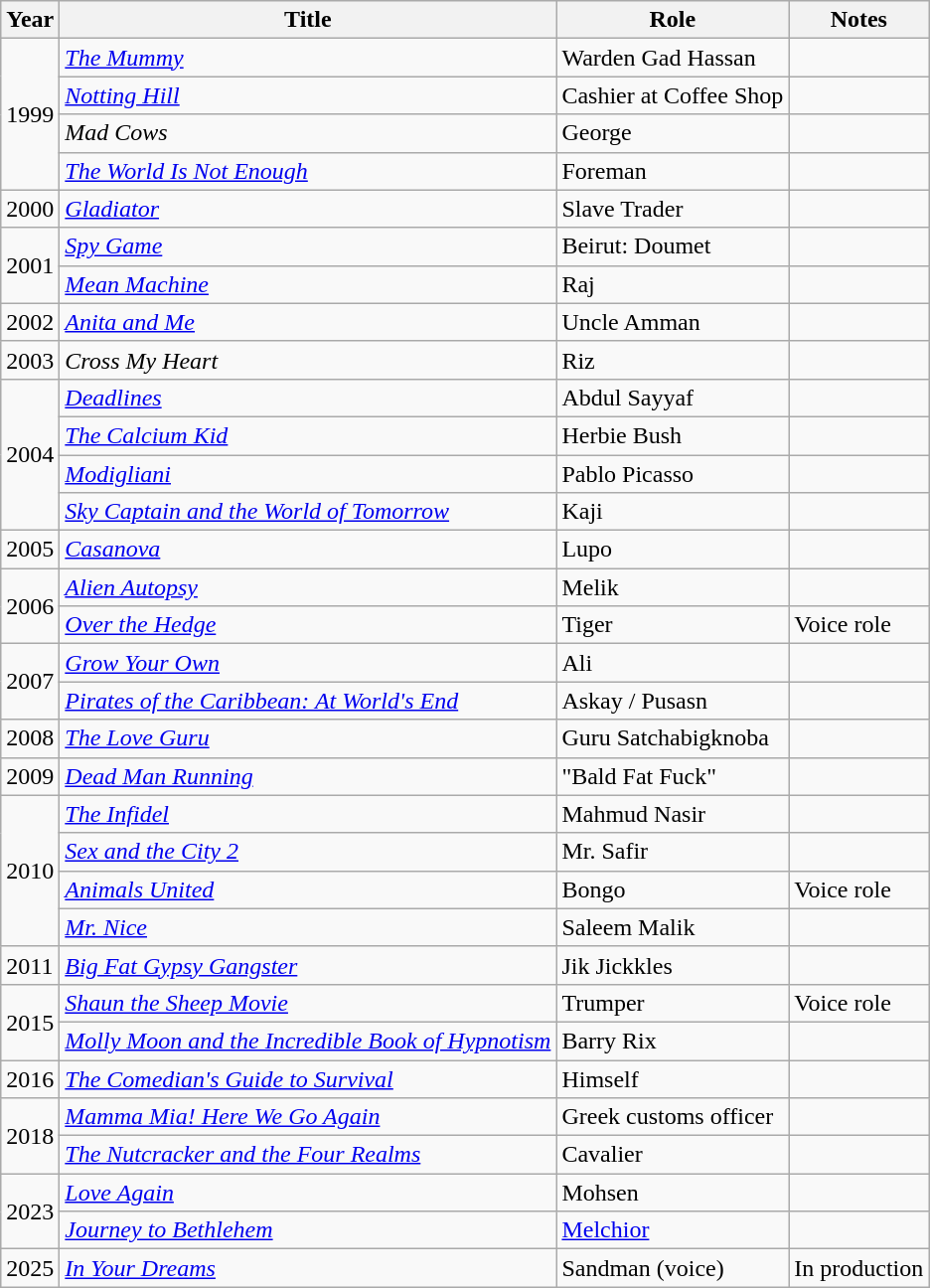<table class="wikitable sortable">
<tr>
<th>Year</th>
<th>Title</th>
<th>Role</th>
<th class = "unsortable">Notes</th>
</tr>
<tr>
<td rowspan=4>1999</td>
<td><em><a href='#'>The Mummy</a></em></td>
<td>Warden Gad Hassan</td>
<td></td>
</tr>
<tr>
<td><em><a href='#'>Notting Hill</a></em></td>
<td>Cashier at Coffee Shop</td>
<td></td>
</tr>
<tr>
<td><em>Mad Cows</em></td>
<td>George</td>
<td></td>
</tr>
<tr>
<td><em><a href='#'>The World Is Not Enough</a></em></td>
<td>Foreman</td>
<td></td>
</tr>
<tr>
<td>2000</td>
<td><em><a href='#'>Gladiator</a></em></td>
<td>Slave Trader</td>
<td></td>
</tr>
<tr>
<td rowspan=2>2001</td>
<td><em><a href='#'>Spy Game</a></em></td>
<td>Beirut: Doumet</td>
<td></td>
</tr>
<tr>
<td><em><a href='#'>Mean Machine</a></em></td>
<td>Raj</td>
<td></td>
</tr>
<tr>
<td>2002</td>
<td><em><a href='#'>Anita and Me</a></em></td>
<td>Uncle Amman</td>
<td></td>
</tr>
<tr>
<td>2003</td>
<td><em>Cross My Heart</em></td>
<td>Riz</td>
<td></td>
</tr>
<tr>
<td rowspan=4>2004</td>
<td><em><a href='#'>Deadlines</a></em></td>
<td>Abdul Sayyaf</td>
<td></td>
</tr>
<tr>
<td><em><a href='#'>The Calcium Kid</a></em></td>
<td>Herbie Bush</td>
<td></td>
</tr>
<tr>
<td><em><a href='#'>Modigliani</a></em></td>
<td>Pablo Picasso</td>
<td></td>
</tr>
<tr>
<td><em><a href='#'>Sky Captain and the World of Tomorrow</a></em></td>
<td>Kaji</td>
<td></td>
</tr>
<tr>
<td>2005</td>
<td><em><a href='#'>Casanova</a></em></td>
<td>Lupo</td>
<td></td>
</tr>
<tr>
<td rowspan=2>2006</td>
<td><em><a href='#'>Alien Autopsy</a></em></td>
<td>Melik</td>
<td></td>
</tr>
<tr>
<td><em><a href='#'>Over the Hedge</a></em></td>
<td>Tiger</td>
<td>Voice role</td>
</tr>
<tr>
<td rowspan=2>2007</td>
<td><em><a href='#'>Grow Your Own</a></em></td>
<td>Ali</td>
<td></td>
</tr>
<tr>
<td><em><a href='#'>Pirates of the Caribbean: At World's End</a></em></td>
<td>Askay / Pusasn</td>
<td></td>
</tr>
<tr>
<td>2008</td>
<td><em><a href='#'>The Love Guru</a></em></td>
<td>Guru Satchabigknoba</td>
<td></td>
</tr>
<tr>
<td>2009</td>
<td><em><a href='#'>Dead Man Running</a></em></td>
<td>"Bald Fat Fuck"</td>
<td></td>
</tr>
<tr>
<td rowspan=4>2010</td>
<td><em><a href='#'>The Infidel</a></em></td>
<td>Mahmud Nasir</td>
<td></td>
</tr>
<tr>
<td><em><a href='#'>Sex and the City 2</a></em></td>
<td>Mr. Safir</td>
<td></td>
</tr>
<tr>
<td><em><a href='#'>Animals United</a></em></td>
<td>Bongo</td>
<td>Voice role</td>
</tr>
<tr>
<td><em><a href='#'>Mr. Nice</a></em></td>
<td>Saleem Malik</td>
<td></td>
</tr>
<tr>
<td>2011</td>
<td><em><a href='#'>Big Fat Gypsy Gangster</a></em></td>
<td>Jik Jickkles</td>
<td></td>
</tr>
<tr>
<td rowspan=2>2015</td>
<td><em><a href='#'>Shaun the Sheep Movie</a></em></td>
<td>Trumper</td>
<td>Voice role</td>
</tr>
<tr>
<td><em><a href='#'>Molly Moon and the Incredible Book of Hypnotism</a></em></td>
<td>Barry Rix</td>
<td></td>
</tr>
<tr>
<td>2016</td>
<td><em><a href='#'>The Comedian's Guide to Survival</a></em></td>
<td>Himself</td>
<td></td>
</tr>
<tr>
<td rowspan=2>2018</td>
<td><em><a href='#'>Mamma Mia! Here We Go Again</a></em></td>
<td>Greek customs officer</td>
<td></td>
</tr>
<tr>
<td><em><a href='#'>The Nutcracker and the Four Realms</a></em></td>
<td>Cavalier</td>
<td></td>
</tr>
<tr>
<td rowspan=2>2023</td>
<td><em><a href='#'>Love Again</a></em></td>
<td>Mohsen</td>
<td></td>
</tr>
<tr>
<td><em><a href='#'>Journey to Bethlehem</a></em></td>
<td><a href='#'>Melchior</a></td>
<td></td>
</tr>
<tr>
<td>2025</td>
<td><em><a href='#'>In Your Dreams</a></em></td>
<td>Sandman (voice)</td>
<td>In production</td>
</tr>
</table>
